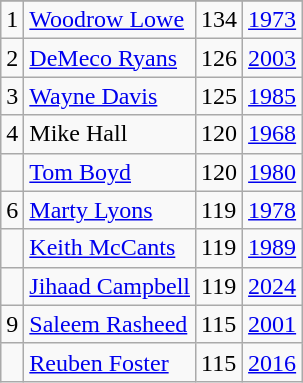<table class="wikitable">
<tr>
</tr>
<tr>
<td>1</td>
<td><a href='#'>Woodrow Lowe</a></td>
<td>134</td>
<td><a href='#'>1973</a></td>
</tr>
<tr>
<td>2</td>
<td><a href='#'>DeMeco Ryans</a></td>
<td>126</td>
<td><a href='#'>2003</a></td>
</tr>
<tr>
<td>3</td>
<td><a href='#'>Wayne Davis</a></td>
<td>125</td>
<td><a href='#'>1985</a></td>
</tr>
<tr>
<td>4</td>
<td>Mike Hall</td>
<td>120</td>
<td><a href='#'>1968</a></td>
</tr>
<tr>
<td></td>
<td><a href='#'>Tom Boyd</a></td>
<td>120</td>
<td><a href='#'>1980</a></td>
</tr>
<tr>
<td>6</td>
<td><a href='#'>Marty Lyons</a></td>
<td>119</td>
<td><a href='#'>1978</a></td>
</tr>
<tr>
<td></td>
<td><a href='#'>Keith McCants</a></td>
<td>119</td>
<td><a href='#'>1989</a></td>
</tr>
<tr>
<td></td>
<td><a href='#'>Jihaad Campbell</a></td>
<td>119</td>
<td><a href='#'>2024</a></td>
</tr>
<tr>
<td>9</td>
<td><a href='#'>Saleem Rasheed</a></td>
<td>115</td>
<td><a href='#'>2001</a></td>
</tr>
<tr>
<td></td>
<td><a href='#'>Reuben Foster</a></td>
<td>115</td>
<td><a href='#'>2016</a></td>
</tr>
</table>
